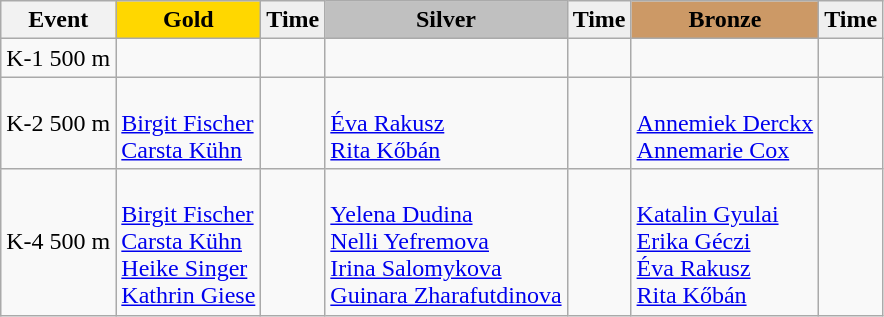<table class="wikitable">
<tr>
<th>Event</th>
<td align=center bgcolor="gold"><strong>Gold</strong></td>
<td align=center bgcolor="EFEFEF"><strong>Time</strong></td>
<td align=center bgcolor="silver"><strong>Silver</strong></td>
<td align=center bgcolor="EFEFEF"><strong>Time</strong></td>
<td align=center bgcolor="CC9966"><strong>Bronze</strong></td>
<td align=center bgcolor="EFEFEF"><strong>Time</strong></td>
</tr>
<tr>
<td>K-1 500 m</td>
<td></td>
<td></td>
<td></td>
<td></td>
<td></td>
<td></td>
</tr>
<tr>
<td>K-2 500 m</td>
<td><br><a href='#'>Birgit Fischer</a><br><a href='#'>Carsta Kühn</a></td>
<td></td>
<td><br><a href='#'>Éva Rakusz</a><br><a href='#'>Rita Kőbán</a></td>
<td></td>
<td><br><a href='#'>Annemiek Derckx</a><br><a href='#'>Annemarie Cox</a></td>
<td></td>
</tr>
<tr>
<td>K-4 500 m</td>
<td><br><a href='#'>Birgit Fischer</a><br><a href='#'>Carsta Kühn</a><br><a href='#'>Heike Singer</a><br><a href='#'>Kathrin Giese</a></td>
<td></td>
<td><br><a href='#'>Yelena Dudina</a><br><a href='#'>Nelli Yefremova</a><br><a href='#'>Irina Salomykova</a><br><a href='#'>Guinara Zharafutdinova</a></td>
<td></td>
<td><br><a href='#'>Katalin Gyulai</a><br><a href='#'>Erika Géczi</a><br><a href='#'>Éva Rakusz</a><br><a href='#'>Rita Kőbán</a></td>
<td></td>
</tr>
</table>
